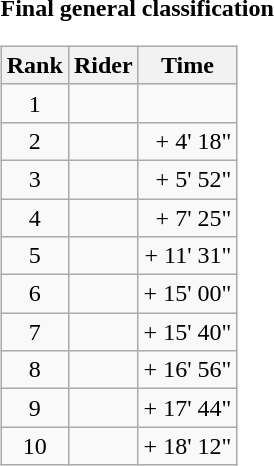<table>
<tr>
<td><strong>Final general classification</strong><br><table class="wikitable">
<tr>
<th scope="col">Rank</th>
<th scope="col">Rider</th>
<th scope="col">Time</th>
</tr>
<tr>
<td style="text-align:center;">1</td>
<td></td>
<td style="text-align:right;"></td>
</tr>
<tr>
<td style="text-align:center;">2</td>
<td></td>
<td style="text-align:right;">+ 4' 18"</td>
</tr>
<tr>
<td style="text-align:center;">3</td>
<td></td>
<td style="text-align:right;">+ 5' 52"</td>
</tr>
<tr>
<td style="text-align:center;">4</td>
<td></td>
<td style="text-align:right;">+ 7' 25"</td>
</tr>
<tr>
<td style="text-align:center;">5</td>
<td></td>
<td style="text-align:right;">+ 11' 31"</td>
</tr>
<tr>
<td style="text-align:center;">6</td>
<td></td>
<td style="text-align:right;">+ 15' 00"</td>
</tr>
<tr>
<td style="text-align:center;">7</td>
<td></td>
<td style="text-align:right;">+ 15' 40"</td>
</tr>
<tr>
<td style="text-align:center;">8</td>
<td></td>
<td style="text-align:right;">+ 16' 56"</td>
</tr>
<tr>
<td style="text-align:center;">9</td>
<td></td>
<td style="text-align:right;">+ 17' 44"</td>
</tr>
<tr>
<td style="text-align:center;">10</td>
<td></td>
<td style="text-align:right;">+ 18' 12"</td>
</tr>
</table>
</td>
</tr>
</table>
